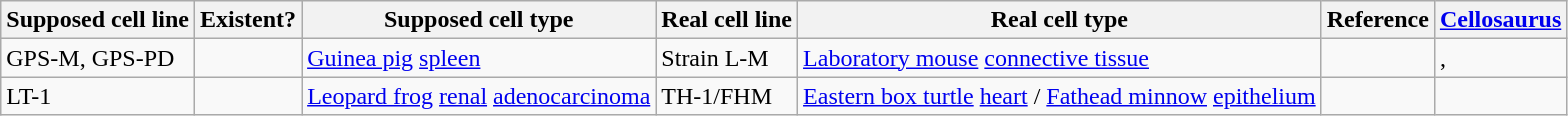<table class="wikitable">
<tr>
<th>Supposed cell line</th>
<th>Existent?</th>
<th>Supposed cell type</th>
<th>Real cell line</th>
<th>Real cell type</th>
<th>Reference</th>
<th><a href='#'>Cellosaurus</a></th>
</tr>
<tr>
<td>GPS-M, GPS-PD</td>
<td></td>
<td><a href='#'>Guinea pig</a> <a href='#'>spleen</a></td>
<td>Strain L-M</td>
<td><a href='#'>Laboratory mouse</a> <a href='#'>connective tissue</a></td>
<td></td>
<td>, </td>
</tr>
<tr>
<td>LT-1</td>
<td></td>
<td><a href='#'>Leopard frog</a> <a href='#'>renal</a> <a href='#'>adenocarcinoma</a></td>
<td>TH-1/FHM</td>
<td><a href='#'>Eastern box turtle</a> <a href='#'>heart</a> / <a href='#'>Fathead minnow</a> <a href='#'>epithelium</a></td>
<td></td>
<td></td>
</tr>
</table>
